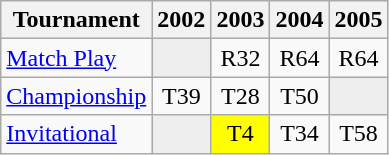<table class="wikitable" style="text-align:center;">
<tr>
<th>Tournament</th>
<th>2002</th>
<th>2003</th>
<th>2004</th>
<th>2005</th>
</tr>
<tr>
<td align="left"><a href='#'>Match Play</a></td>
<td style="background:#eeeeee;"></td>
<td>R32</td>
<td>R64</td>
<td>R64</td>
</tr>
<tr>
<td align="left"><a href='#'>Championship</a></td>
<td>T39</td>
<td>T28</td>
<td>T50</td>
<td style="background:#eeeeee;"></td>
</tr>
<tr>
<td align="left"><a href='#'>Invitational</a></td>
<td style="background:#eeeeee;"></td>
<td style="background:yellow;">T4</td>
<td>T34</td>
<td>T58</td>
</tr>
</table>
